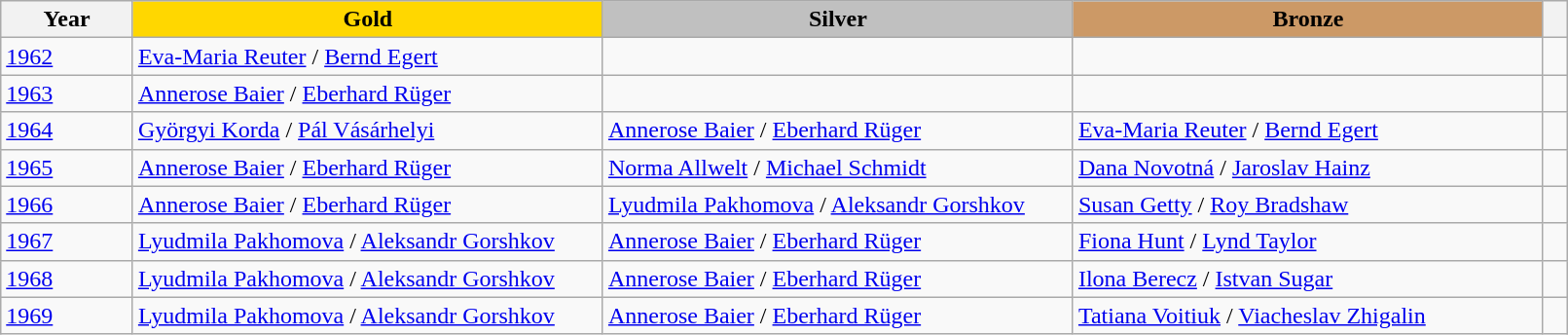<table class="wikitable unsortable" style="text-align:left; width:85%">
<tr>
<th scope="col" style="text-align:center">Year</th>
<td scope="col" style="text-align:center; width:30%; background:gold"><strong>Gold</strong></td>
<td scope="col" style="text-align:center; width:30%; background:silver"><strong>Silver</strong></td>
<td scope="col" style="text-align:center; width:30%; background:#c96"><strong>Bronze</strong></td>
<th scope="col" style="text-align:center"></th>
</tr>
<tr>
<td><a href='#'>1962</a></td>
<td> <a href='#'>Eva-Maria Reuter</a> / <a href='#'>Bernd Egert</a></td>
<td></td>
<td></td>
<td></td>
</tr>
<tr>
<td><a href='#'>1963</a></td>
<td> <a href='#'>Annerose Baier</a> / <a href='#'>Eberhard Rüger</a></td>
<td></td>
<td></td>
<td></td>
</tr>
<tr>
<td><a href='#'>1964</a></td>
<td> <a href='#'>Györgyi Korda</a> / <a href='#'>Pál Vásárhelyi</a></td>
<td> <a href='#'>Annerose Baier</a> / <a href='#'>Eberhard Rüger</a></td>
<td> <a href='#'>Eva-Maria Reuter</a> / <a href='#'>Bernd Egert</a></td>
<td></td>
</tr>
<tr>
<td><a href='#'>1965</a></td>
<td> <a href='#'>Annerose Baier</a> / <a href='#'>Eberhard Rüger</a></td>
<td> <a href='#'>Norma Allwelt</a> / <a href='#'>Michael Schmidt</a></td>
<td> <a href='#'>Dana Novotná</a> / <a href='#'>Jaroslav Hainz</a></td>
<td></td>
</tr>
<tr>
<td><a href='#'>1966</a></td>
<td> <a href='#'>Annerose Baier</a> / <a href='#'>Eberhard Rüger</a></td>
<td> <a href='#'>Lyudmila Pakhomova</a> / <a href='#'>Aleksandr Gorshkov</a></td>
<td> <a href='#'>Susan Getty</a> / <a href='#'>Roy Bradshaw</a></td>
<td></td>
</tr>
<tr>
<td><a href='#'>1967</a></td>
<td> <a href='#'>Lyudmila Pakhomova</a> / <a href='#'>Aleksandr Gorshkov</a></td>
<td> <a href='#'>Annerose Baier</a> / <a href='#'>Eberhard Rüger</a></td>
<td> <a href='#'>Fiona Hunt</a> / <a href='#'>Lynd Taylor</a></td>
<td></td>
</tr>
<tr>
<td><a href='#'>1968</a></td>
<td> <a href='#'>Lyudmila Pakhomova</a> / <a href='#'>Aleksandr Gorshkov</a></td>
<td> <a href='#'>Annerose Baier</a> / <a href='#'>Eberhard Rüger</a></td>
<td> <a href='#'>Ilona Berecz</a> / <a href='#'>Istvan Sugar</a></td>
<td></td>
</tr>
<tr>
<td><a href='#'>1969</a></td>
<td> <a href='#'>Lyudmila Pakhomova</a> / <a href='#'>Aleksandr Gorshkov</a></td>
<td> <a href='#'>Annerose Baier</a> / <a href='#'>Eberhard Rüger</a></td>
<td> <a href='#'>Tatiana Voitiuk</a> / <a href='#'>Viacheslav Zhigalin</a></td>
<td></td>
</tr>
</table>
